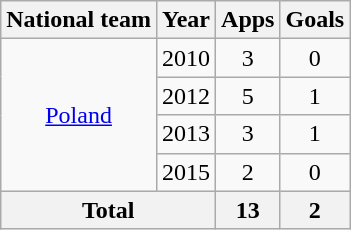<table class="wikitable" style="text-align:center">
<tr>
<th>National team</th>
<th>Year</th>
<th>Apps</th>
<th>Goals</th>
</tr>
<tr>
<td rowspan="4"><a href='#'>Poland</a></td>
<td>2010</td>
<td>3</td>
<td>0</td>
</tr>
<tr>
<td>2012</td>
<td>5</td>
<td>1</td>
</tr>
<tr>
<td>2013</td>
<td>3</td>
<td>1</td>
</tr>
<tr>
<td>2015</td>
<td>2</td>
<td>0</td>
</tr>
<tr>
<th colspan="2">Total</th>
<th>13</th>
<th>2</th>
</tr>
</table>
